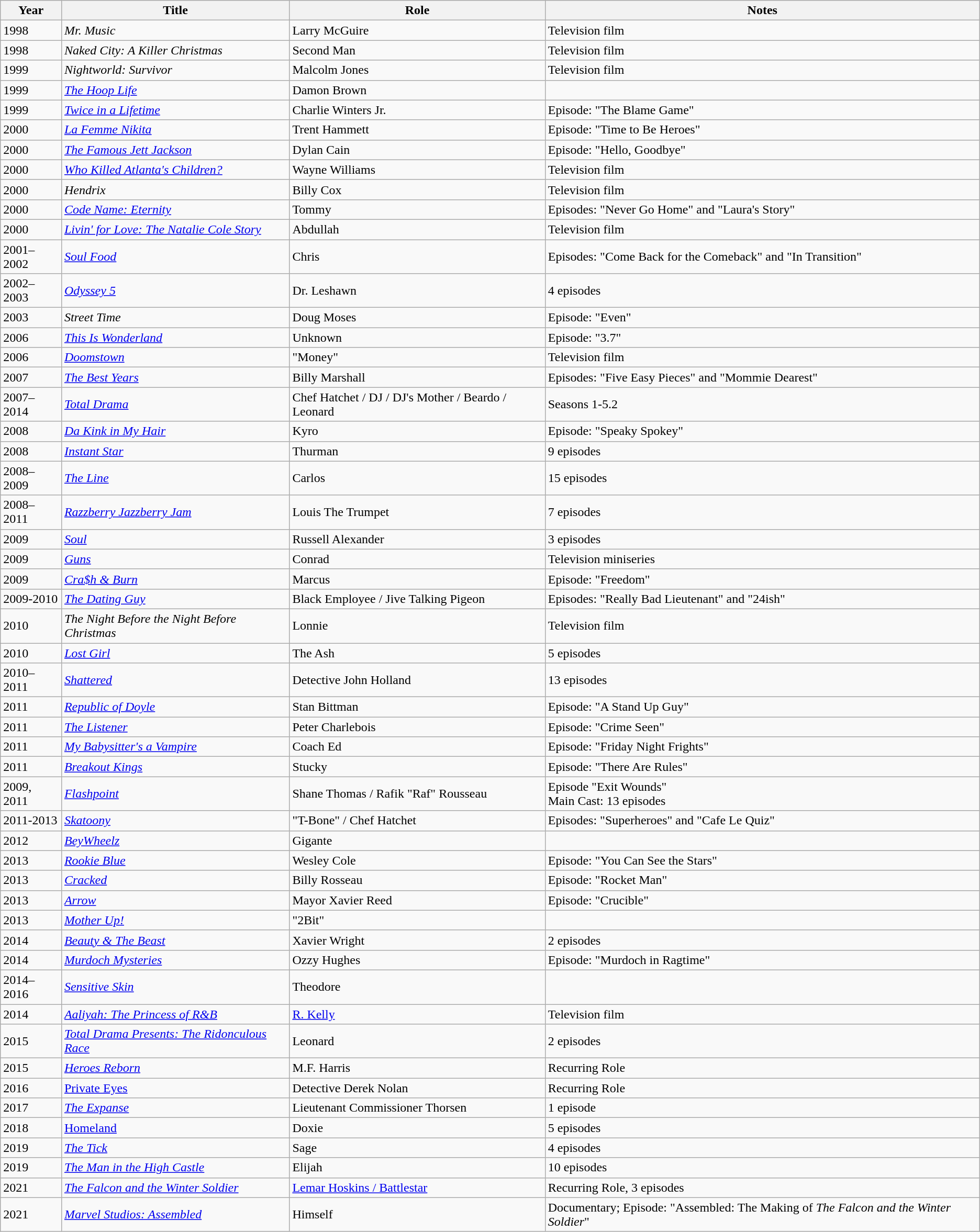<table class="wikitable sortable">
<tr>
<th>Year</th>
<th>Title</th>
<th>Role</th>
<th class="unsortable">Notes</th>
</tr>
<tr>
<td>1998</td>
<td><em>Mr. Music</em></td>
<td>Larry McGuire</td>
<td>Television film</td>
</tr>
<tr>
<td>1998</td>
<td><em>Naked City: A Killer Christmas</em></td>
<td>Second Man</td>
<td>Television film</td>
</tr>
<tr>
<td>1999</td>
<td><em>Nightworld: Survivor</em></td>
<td>Malcolm Jones</td>
<td>Television film</td>
</tr>
<tr>
<td>1999</td>
<td data-sort-value="Hoop Life, The"><em><a href='#'>The Hoop Life</a></em></td>
<td>Damon Brown</td>
<td></td>
</tr>
<tr>
<td>1999</td>
<td><em><a href='#'>Twice in a Lifetime</a></em></td>
<td>Charlie Winters Jr.</td>
<td>Episode: "The Blame Game"</td>
</tr>
<tr>
<td>2000</td>
<td><em><a href='#'>La Femme Nikita</a></em></td>
<td>Trent Hammett</td>
<td>Episode: "Time to Be Heroes"</td>
</tr>
<tr>
<td>2000</td>
<td data-sort-value="Famous Jett Jackson, The"><em><a href='#'>The Famous Jett Jackson</a></em></td>
<td>Dylan Cain</td>
<td>Episode: "Hello, Goodbye"</td>
</tr>
<tr>
<td>2000</td>
<td><em><a href='#'>Who Killed Atlanta's Children?</a></em></td>
<td>Wayne Williams</td>
<td>Television film</td>
</tr>
<tr>
<td>2000</td>
<td><em>Hendrix</em></td>
<td>Billy Cox</td>
<td>Television film</td>
</tr>
<tr>
<td>2000</td>
<td><em><a href='#'>Code Name: Eternity</a></em></td>
<td>Tommy</td>
<td>Episodes: "Never Go Home" and "Laura's Story"</td>
</tr>
<tr>
<td>2000</td>
<td><em><a href='#'>Livin' for Love: The Natalie Cole Story</a></em></td>
<td>Abdullah</td>
<td>Television film</td>
</tr>
<tr>
<td>2001–2002</td>
<td><em><a href='#'>Soul Food</a></em></td>
<td>Chris</td>
<td>Episodes: "Come Back for the Comeback" and "In Transition"</td>
</tr>
<tr>
<td>2002–2003</td>
<td><em><a href='#'>Odyssey 5</a></em></td>
<td>Dr. Leshawn</td>
<td>4 episodes</td>
</tr>
<tr>
<td>2003</td>
<td><em>Street Time</em></td>
<td>Doug Moses</td>
<td>Episode: "Even"</td>
</tr>
<tr>
<td>2006</td>
<td><em><a href='#'>This Is Wonderland</a></em></td>
<td>Unknown</td>
<td>Episode: "3.7"</td>
</tr>
<tr>
<td>2006</td>
<td><em><a href='#'>Doomstown</a></em></td>
<td>"Money"</td>
<td>Television film</td>
</tr>
<tr>
<td>2007</td>
<td data-sort-value="Best Years, The"><em><a href='#'>The Best Years</a></em></td>
<td>Billy Marshall</td>
<td>Episodes: "Five Easy Pieces" and "Mommie Dearest"</td>
</tr>
<tr>
<td>2007–2014</td>
<td><em><a href='#'>Total Drama</a></em></td>
<td>Chef Hatchet / DJ / DJ's Mother / Beardo / Leonard</td>
<td>Seasons 1-5.2</td>
</tr>
<tr>
<td>2008</td>
<td><em><a href='#'>Da Kink in My Hair</a></em></td>
<td>Kyro</td>
<td>Episode: "Speaky Spokey"</td>
</tr>
<tr>
<td>2008</td>
<td><em><a href='#'>Instant Star</a></em></td>
<td>Thurman</td>
<td>9 episodes</td>
</tr>
<tr>
<td>2008–2009</td>
<td data-sort-value="Line, The"><em><a href='#'>The Line</a></em></td>
<td>Carlos</td>
<td>15 episodes</td>
</tr>
<tr>
<td>2008–2011</td>
<td><em><a href='#'>Razzberry Jazzberry Jam</a></em></td>
<td>Louis The Trumpet</td>
<td>7 episodes</td>
</tr>
<tr>
<td>2009</td>
<td><em><a href='#'>Soul</a></em></td>
<td>Russell Alexander</td>
<td>3 episodes</td>
</tr>
<tr>
<td>2009</td>
<td><em><a href='#'>Guns</a></em></td>
<td>Conrad</td>
<td>Television miniseries</td>
</tr>
<tr>
<td>2009</td>
<td><em><a href='#'>Cra$h & Burn</a></em></td>
<td>Marcus</td>
<td>Episode: "Freedom"</td>
</tr>
<tr>
<td>2009-2010</td>
<td data-sort-value="Dating Guy, The"><em><a href='#'>The Dating Guy</a></em></td>
<td>Black Employee / Jive Talking Pigeon</td>
<td>Episodes: "Really Bad Lieutenant" and "24ish"</td>
</tr>
<tr>
<td>2010</td>
<td data-sort-value="Night Before the Night Before Christmas, The"><em>The Night Before the Night Before Christmas</em></td>
<td>Lonnie</td>
<td>Television film</td>
</tr>
<tr>
<td>2010</td>
<td><em><a href='#'>Lost Girl</a></em></td>
<td>The Ash</td>
<td>5 episodes</td>
</tr>
<tr>
<td>2010–2011</td>
<td><em><a href='#'>Shattered</a></em></td>
<td>Detective John Holland</td>
<td>13 episodes</td>
</tr>
<tr>
<td>2011</td>
<td><em><a href='#'>Republic of Doyle</a></em></td>
<td>Stan Bittman</td>
<td>Episode: "A Stand Up Guy"</td>
</tr>
<tr>
<td>2011</td>
<td data-sort-value="Listener, The"><em><a href='#'>The Listener</a></em></td>
<td>Peter Charlebois</td>
<td>Episode: "Crime Seen"</td>
</tr>
<tr>
<td>2011</td>
<td><em><a href='#'>My Babysitter's a Vampire</a></em></td>
<td>Coach Ed</td>
<td>Episode: "Friday Night Frights"</td>
</tr>
<tr>
<td>2011</td>
<td><em><a href='#'>Breakout Kings</a></em></td>
<td>Stucky</td>
<td>Episode: "There Are Rules"</td>
</tr>
<tr>
<td>2009, 2011</td>
<td><em><a href='#'>Flashpoint</a></em></td>
<td>Shane Thomas / Rafik "Raf" Rousseau</td>
<td>Episode "Exit Wounds"<br>Main Cast: 13 episodes</td>
</tr>
<tr>
<td>2011-2013</td>
<td><em><a href='#'>Skatoony</a></em></td>
<td>"T-Bone" / Chef Hatchet</td>
<td>Episodes: "Superheroes" and "Cafe Le Quiz"</td>
</tr>
<tr>
<td>2012</td>
<td><em><a href='#'>BeyWheelz</a></em></td>
<td>Gigante</td>
<td></td>
</tr>
<tr>
<td>2013</td>
<td><em><a href='#'>Rookie Blue</a></em></td>
<td>Wesley Cole</td>
<td>Episode: "You Can See the Stars"</td>
</tr>
<tr>
<td>2013</td>
<td><em><a href='#'>Cracked</a></em></td>
<td>Billy Rosseau</td>
<td>Episode: "Rocket Man"</td>
</tr>
<tr>
<td>2013</td>
<td><em><a href='#'>Arrow</a></em></td>
<td>Mayor Xavier Reed</td>
<td>Episode: "Crucible"</td>
</tr>
<tr>
<td>2013</td>
<td><em><a href='#'>Mother Up!</a></em></td>
<td>"2Bit"</td>
<td></td>
</tr>
<tr>
<td>2014</td>
<td><em><a href='#'>Beauty & The Beast</a></em></td>
<td>Xavier Wright</td>
<td>2 episodes</td>
</tr>
<tr>
<td>2014</td>
<td><em><a href='#'>Murdoch Mysteries</a></em></td>
<td>Ozzy Hughes</td>
<td>Episode: "Murdoch in Ragtime"</td>
</tr>
<tr>
<td>2014–2016</td>
<td><em><a href='#'>Sensitive Skin</a></em></td>
<td>Theodore</td>
<td></td>
</tr>
<tr>
<td>2014</td>
<td><em><a href='#'>Aaliyah: The Princess of R&B</a></em></td>
<td><a href='#'>R. Kelly</a></td>
<td>Television film</td>
</tr>
<tr>
<td>2015</td>
<td><em><a href='#'>Total Drama Presents: The Ridonculous Race</a></em></td>
<td>Leonard</td>
<td>2 episodes</td>
</tr>
<tr>
<td>2015</td>
<td><em><a href='#'>Heroes Reborn</a></em></td>
<td>M.F. Harris</td>
<td>Recurring Role</td>
</tr>
<tr>
<td>2016</td>
<td><em><a href='#'></em>Private Eyes<em></a></em></td>
<td>Detective Derek Nolan</td>
<td>Recurring Role</td>
</tr>
<tr>
<td>2017</td>
<td data-sort-value="Expanse, The"><em><a href='#'>The Expanse</a></em></td>
<td>Lieutenant Commissioner Thorsen</td>
<td>1 episode</td>
</tr>
<tr>
<td>2018</td>
<td><em><a href='#'></em>Homeland<em></a></em></td>
<td>Doxie</td>
<td>5 episodes</td>
</tr>
<tr>
<td>2019</td>
<td data-sort-value="Tick, The"><em><a href='#'>The Tick</a></em></td>
<td>Sage</td>
<td>4 episodes</td>
</tr>
<tr>
<td>2019</td>
<td data-sort-value="Man in the High Castle, The"><em><a href='#'>The Man in the High Castle</a></em></td>
<td>Elijah</td>
<td>10 episodes</td>
</tr>
<tr>
<td>2021</td>
<td data-sort-value="Falcon and the Winter Soldier, The"><em><a href='#'>The Falcon and the Winter Soldier</a></em></td>
<td><a href='#'>Lemar Hoskins / Battlestar</a></td>
<td>Recurring Role, 3 episodes</td>
</tr>
<tr>
<td>2021</td>
<td><em><a href='#'>Marvel Studios: Assembled</a></em></td>
<td>Himself</td>
<td>Documentary; Episode: "Assembled: The Making of <em>The Falcon and the Winter Soldier</em>"</td>
</tr>
</table>
